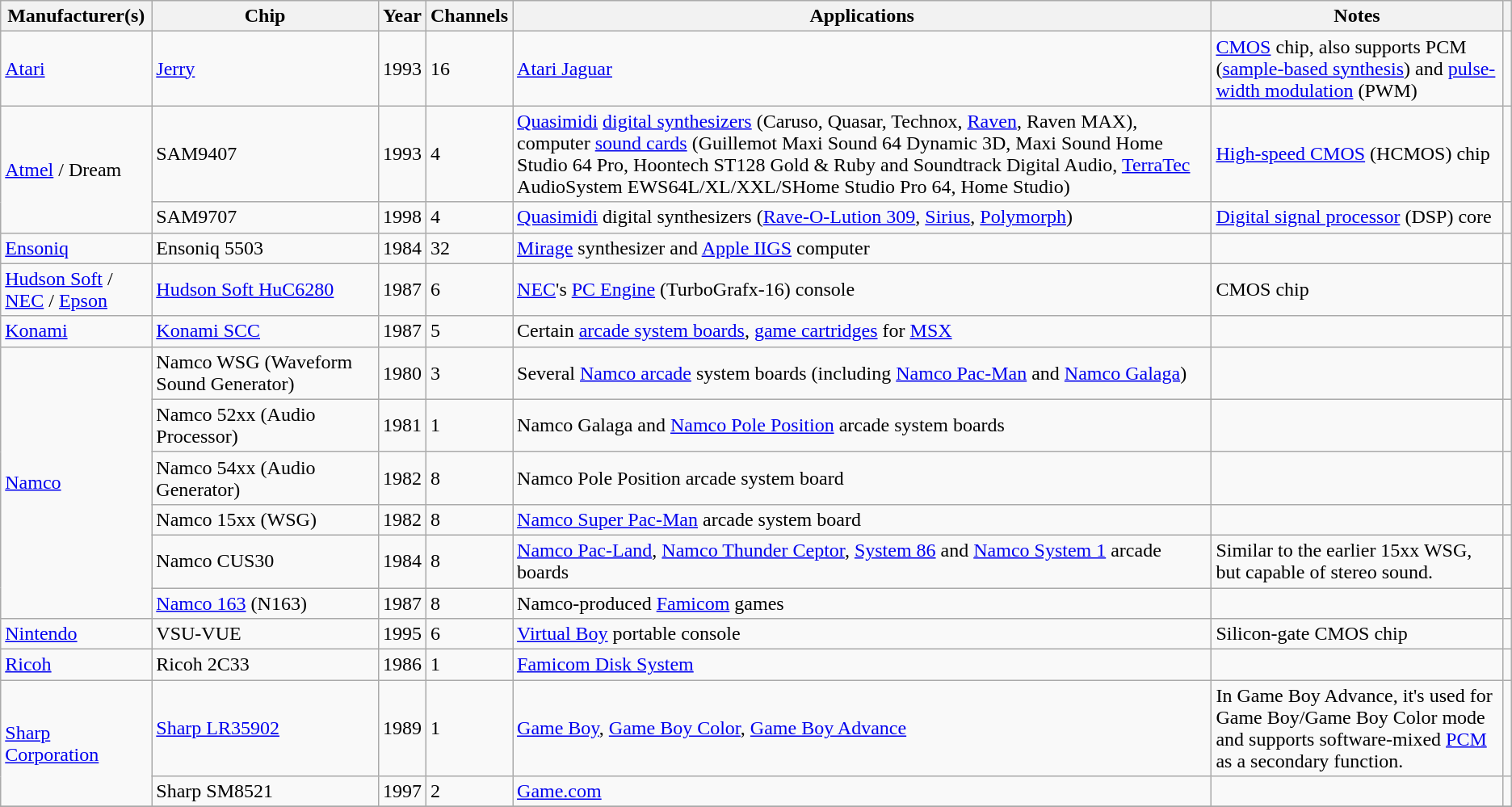<table class="wikitable sortable">
<tr>
<th style="width:10%">Manufacturer(s)</th>
<th style="width:15%">Chip</th>
<th>Year</th>
<th>Channels</th>
<th>Applications</th>
<th>Notes</th>
<th class="unsortable"></th>
</tr>
<tr>
<td><a href='#'>Atari</a></td>
<td><a href='#'>Jerry</a></td>
<td>1993</td>
<td>16</td>
<td><a href='#'>Atari Jaguar</a></td>
<td><a href='#'>CMOS</a> chip, also supports PCM (<a href='#'>sample-based synthesis</a>) and <a href='#'>pulse-width modulation</a> (PWM)</td>
<td></td>
</tr>
<tr>
<td rowspan="2"><a href='#'>Atmel</a> / Dream</td>
<td>SAM9407</td>
<td>1993</td>
<td>4</td>
<td><a href='#'>Quasimidi</a> <a href='#'>digital synthesizers</a> (Caruso, Quasar, Technox, <a href='#'>Raven</a>, Raven MAX), computer <a href='#'>sound cards</a> (Guillemot Maxi Sound 64 Dynamic 3D, Maxi Sound Home Studio 64 Pro, Hoontech ST128 Gold & Ruby and Soundtrack Digital Audio, <a href='#'>TerraTec</a> AudioSystem EWS64L/XL/XXL/SHome Studio Pro 64, Home Studio)</td>
<td><a href='#'>High-speed CMOS</a> (HCMOS) chip</td>
<td></td>
</tr>
<tr>
<td>SAM9707</td>
<td>1998</td>
<td>4</td>
<td><a href='#'>Quasimidi</a> digital synthesizers (<a href='#'>Rave-O-Lution 309</a>, <a href='#'>Sirius</a>, <a href='#'>Polymorph</a>)</td>
<td><a href='#'>Digital signal processor</a> (DSP) core</td>
<td></td>
</tr>
<tr>
<td><a href='#'>Ensoniq</a></td>
<td>Ensoniq 5503</td>
<td>1984</td>
<td>32</td>
<td><a href='#'>Mirage</a> synthesizer and <a href='#'>Apple IIGS</a> computer</td>
<td></td>
<td></td>
</tr>
<tr>
<td><a href='#'>Hudson Soft</a> / <a href='#'>NEC</a> / <a href='#'>Epson</a></td>
<td><a href='#'>Hudson Soft HuC6280</a></td>
<td>1987</td>
<td>6</td>
<td><a href='#'>NEC</a>'s <a href='#'>PC Engine</a> (TurboGrafx-16) console</td>
<td>CMOS chip</td>
<td></td>
</tr>
<tr>
<td><a href='#'>Konami</a></td>
<td><a href='#'>Konami SCC</a></td>
<td>1987</td>
<td>5</td>
<td>Certain <a href='#'>arcade system boards</a>, <a href='#'>game cartridges</a> for <a href='#'>MSX</a></td>
<td></td>
<td></td>
</tr>
<tr>
<td rowspan="6"><a href='#'>Namco</a></td>
<td>Namco WSG (Waveform Sound Generator)</td>
<td>1980</td>
<td>3</td>
<td>Several <a href='#'>Namco arcade</a> system boards (including <a href='#'>Namco Pac-Man</a> and <a href='#'>Namco Galaga</a>)</td>
<td></td>
<td></td>
</tr>
<tr>
<td>Namco 52xx (Audio Processor)</td>
<td>1981</td>
<td>1</td>
<td>Namco Galaga and <a href='#'>Namco Pole Position</a> arcade system boards</td>
<td></td>
<td></td>
</tr>
<tr>
<td>Namco 54xx (Audio Generator)</td>
<td>1982</td>
<td>8</td>
<td>Namco Pole Position arcade system board</td>
<td></td>
<td></td>
</tr>
<tr>
<td>Namco 15xx (WSG)</td>
<td>1982</td>
<td>8</td>
<td><a href='#'>Namco Super Pac-Man</a> arcade system board</td>
<td></td>
<td></td>
</tr>
<tr>
<td>Namco CUS30</td>
<td>1984</td>
<td>8</td>
<td><a href='#'>Namco Pac-Land</a>, <a href='#'>Namco Thunder Ceptor</a>, <a href='#'>System 86</a> and <a href='#'>Namco System 1</a> arcade boards</td>
<td>Similar to the earlier 15xx WSG, but capable of stereo sound.</td>
<td></td>
</tr>
<tr>
<td><a href='#'>Namco 163</a> (N163)</td>
<td>1987</td>
<td>8</td>
<td>Namco-produced <a href='#'>Famicom</a> games</td>
<td></td>
<td></td>
</tr>
<tr>
<td><a href='#'>Nintendo</a></td>
<td>VSU-VUE</td>
<td>1995</td>
<td>6</td>
<td><a href='#'>Virtual Boy</a> portable console</td>
<td>Silicon-gate CMOS chip</td>
<td></td>
</tr>
<tr>
<td><a href='#'>Ricoh</a></td>
<td>Ricoh 2C33</td>
<td>1986</td>
<td>1</td>
<td><a href='#'>Famicom Disk System</a></td>
<td></td>
<td></td>
</tr>
<tr>
<td rowspan="2"><a href='#'>Sharp Corporation</a></td>
<td><a href='#'>Sharp LR35902</a></td>
<td>1989</td>
<td>1</td>
<td><a href='#'>Game Boy</a>, <a href='#'>Game Boy Color</a>, <a href='#'>Game Boy Advance</a></td>
<td>In Game Boy Advance, it's used for Game Boy/Game Boy Color mode and supports software-mixed <a href='#'>PCM</a> as a secondary function.</td>
<td></td>
</tr>
<tr>
<td>Sharp SM8521</td>
<td>1997</td>
<td>2</td>
<td><a href='#'>Game.com</a></td>
<td></td>
<td></td>
</tr>
<tr>
</tr>
</table>
